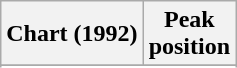<table class="wikitable sortable plainrowheaders" style="text-align:center">
<tr>
<th scope="col">Chart (1992)</th>
<th scope="col">Peak<br>position</th>
</tr>
<tr>
</tr>
<tr>
</tr>
</table>
